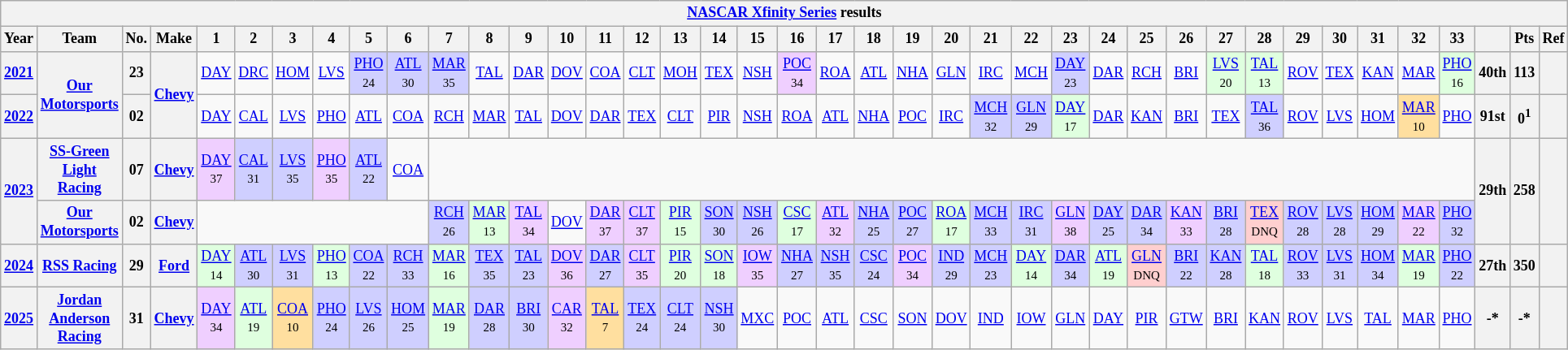<table class="wikitable" style="text-align:center; font-size:75%">
<tr>
<th colspan=40><a href='#'>NASCAR Xfinity Series</a> results</th>
</tr>
<tr>
<th>Year</th>
<th>Team</th>
<th>No.</th>
<th>Make</th>
<th>1</th>
<th>2</th>
<th>3</th>
<th>4</th>
<th>5</th>
<th>6</th>
<th>7</th>
<th>8</th>
<th>9</th>
<th>10</th>
<th>11</th>
<th>12</th>
<th>13</th>
<th>14</th>
<th>15</th>
<th>16</th>
<th>17</th>
<th>18</th>
<th>19</th>
<th>20</th>
<th>21</th>
<th>22</th>
<th>23</th>
<th>24</th>
<th>25</th>
<th>26</th>
<th>27</th>
<th>28</th>
<th>29</th>
<th>30</th>
<th>31</th>
<th>32</th>
<th>33</th>
<th></th>
<th>Pts</th>
<th>Ref</th>
</tr>
<tr>
<th><a href='#'>2021</a></th>
<th rowspan=2><a href='#'>Our Motorsports</a></th>
<th>23</th>
<th rowspan=2><a href='#'>Chevy</a></th>
<td><a href='#'>DAY</a></td>
<td><a href='#'>DRC</a></td>
<td><a href='#'>HOM</a></td>
<td><a href='#'>LVS</a></td>
<td style="background:#CFCFFF;"><a href='#'>PHO</a><br><small>24</small></td>
<td style="background:#CFCFFF;"><a href='#'>ATL</a><br><small>30</small></td>
<td style="background:#CFCFFF;"><a href='#'>MAR</a><br><small>35</small></td>
<td><a href='#'>TAL</a></td>
<td><a href='#'>DAR</a></td>
<td><a href='#'>DOV</a></td>
<td><a href='#'>COA</a></td>
<td><a href='#'>CLT</a></td>
<td><a href='#'>MOH</a></td>
<td><a href='#'>TEX</a></td>
<td><a href='#'>NSH</a></td>
<td style="background:#EFCFFF;"><a href='#'>POC</a><br><small>34</small></td>
<td><a href='#'>ROA</a></td>
<td><a href='#'>ATL</a></td>
<td><a href='#'>NHA</a></td>
<td><a href='#'>GLN</a></td>
<td><a href='#'>IRC</a></td>
<td><a href='#'>MCH</a></td>
<td style="background:#CFCFFF;"><a href='#'>DAY</a><br><small>23</small></td>
<td><a href='#'>DAR</a></td>
<td><a href='#'>RCH</a></td>
<td><a href='#'>BRI</a></td>
<td style="background:#DFFFDF;"><a href='#'>LVS</a><br><small>20</small></td>
<td style="background:#DFFFDF;"><a href='#'>TAL</a><br><small>13</small></td>
<td><a href='#'>ROV</a></td>
<td><a href='#'>TEX</a></td>
<td><a href='#'>KAN</a></td>
<td><a href='#'>MAR</a></td>
<td style="background:#DFFFDF;"><a href='#'>PHO</a><br><small>16</small></td>
<th>40th</th>
<th>113</th>
<th></th>
</tr>
<tr>
<th><a href='#'>2022</a></th>
<th>02</th>
<td><a href='#'>DAY</a></td>
<td><a href='#'>CAL</a></td>
<td><a href='#'>LVS</a></td>
<td><a href='#'>PHO</a></td>
<td><a href='#'>ATL</a></td>
<td><a href='#'>COA</a></td>
<td><a href='#'>RCH</a></td>
<td><a href='#'>MAR</a></td>
<td><a href='#'>TAL</a></td>
<td><a href='#'>DOV</a></td>
<td><a href='#'>DAR</a></td>
<td><a href='#'>TEX</a></td>
<td><a href='#'>CLT</a></td>
<td><a href='#'>PIR</a></td>
<td><a href='#'>NSH</a></td>
<td><a href='#'>ROA</a></td>
<td><a href='#'>ATL</a></td>
<td><a href='#'>NHA</a></td>
<td><a href='#'>POC</a></td>
<td><a href='#'>IRC</a></td>
<td style="background:#CFCFFF;"><a href='#'>MCH</a><br><small>32</small></td>
<td style="background:#CFCFFF;"><a href='#'>GLN</a><br><small>29</small></td>
<td style="background:#DFFFDF;"><a href='#'>DAY</a><br><small>17</small></td>
<td><a href='#'>DAR</a></td>
<td><a href='#'>KAN</a></td>
<td><a href='#'>BRI</a></td>
<td><a href='#'>TEX</a></td>
<td style="background:#CFCFFF;"><a href='#'>TAL</a><br><small>36</small></td>
<td><a href='#'>ROV</a></td>
<td><a href='#'>LVS</a></td>
<td><a href='#'>HOM</a></td>
<td style="background:#FFDF9F;"><a href='#'>MAR</a><br><small>10</small></td>
<td><a href='#'>PHO</a></td>
<th>91st</th>
<th>0<sup>1</sup></th>
<th></th>
</tr>
<tr>
<th rowspan=2><a href='#'>2023</a></th>
<th><a href='#'>SS-Green Light Racing</a></th>
<th>07</th>
<th><a href='#'>Chevy</a></th>
<td style="background:#EFCFFF;"><a href='#'>DAY</a><br><small>37</small></td>
<td style="background:#CFCFFF;"><a href='#'>CAL</a><br><small>31</small></td>
<td style="background:#CFCFFF;"><a href='#'>LVS</a><br><small>35</small></td>
<td style="background:#EFCFFF;"><a href='#'>PHO</a><br><small>35</small></td>
<td style="background:#CFCFFF;"><a href='#'>ATL</a><br><small>22</small></td>
<td><a href='#'>COA</a></td>
<td colspan=27></td>
<th rowspan=2>29th</th>
<th rowspan=2>258</th>
<th rowspan=2></th>
</tr>
<tr>
<th><a href='#'>Our Motorsports</a></th>
<th>02</th>
<th><a href='#'>Chevy</a></th>
<td colspan=6></td>
<td style="background:#CFCFFF;"><a href='#'>RCH</a><br><small>26</small></td>
<td style="background:#DFFFDF;"><a href='#'>MAR</a><br><small>13</small></td>
<td style="background:#EFCFFF;"><a href='#'>TAL</a><br><small>34</small></td>
<td><a href='#'>DOV</a></td>
<td style="background:#EFCFFF;"><a href='#'>DAR</a><br><small>37</small></td>
<td style="background:#EFCFFF;"><a href='#'>CLT</a><br><small>37</small></td>
<td style="background:#DFFFDF;"><a href='#'>PIR</a><br><small>15</small></td>
<td style="background:#CFCFFF;"><a href='#'>SON</a><br><small>30</small></td>
<td style="background:#CFCFFF;"><a href='#'>NSH</a><br><small>26</small></td>
<td style="background:#DFFFDF;"><a href='#'>CSC</a><br><small>17</small></td>
<td style="background:#EFCFFF;"><a href='#'>ATL</a><br><small>32</small></td>
<td style="background:#CFCFFF;"><a href='#'>NHA</a><br><small>25</small></td>
<td style="background:#CFCFFF;"><a href='#'>POC</a><br><small>27</small></td>
<td style="background:#DFFFDF;"><a href='#'>ROA</a><br><small>17</small></td>
<td style="background:#CFCFFF;"><a href='#'>MCH</a><br><small>33</small></td>
<td style="background:#CFCFFF;"><a href='#'>IRC</a><br><small>31</small></td>
<td style="background:#EFCFFF;"><a href='#'>GLN</a><br><small>38</small></td>
<td style="background:#CFCFFF;"><a href='#'>DAY</a><br><small>25</small></td>
<td style="background:#CFCFFF;"><a href='#'>DAR</a><br><small>34</small></td>
<td style="background:#EFCFFF;"><a href='#'>KAN</a><br><small>33</small></td>
<td style="background:#CFCFFF;"><a href='#'>BRI</a><br><small>28</small></td>
<td style="background:#FFCFCF;"><a href='#'>TEX</a><br><small>DNQ</small></td>
<td style="background:#CFCFFF;"><a href='#'>ROV</a><br><small>28</small></td>
<td style="background:#CFCFFF;"><a href='#'>LVS</a><br><small>28</small></td>
<td style="background:#CFCFFF;"><a href='#'>HOM</a><br><small>29</small></td>
<td style="background:#EFCFFF;"><a href='#'>MAR</a><br><small>22</small></td>
<td style="background:#CFCFFF;"><a href='#'>PHO</a><br><small>32</small></td>
</tr>
<tr>
<th><a href='#'>2024</a></th>
<th><a href='#'>RSS Racing</a></th>
<th>29</th>
<th><a href='#'>Ford</a></th>
<td style="background:#DFFFDF;"><a href='#'>DAY</a><br><small>14</small></td>
<td style="background:#CFCFFF;"><a href='#'>ATL</a><br><small>30</small></td>
<td style="background:#CFCFFF;"><a href='#'>LVS</a><br><small>31</small></td>
<td style="background:#DFFFDF;"><a href='#'>PHO</a><br><small>13</small></td>
<td style="background:#CFCFFF;"><a href='#'>COA</a><br><small>22</small></td>
<td style="background:#CFCFFF;"><a href='#'>RCH</a><br><small>33</small></td>
<td style="background:#DFFFDF;"><a href='#'>MAR</a><br><small>16</small></td>
<td style="background:#CFCFFF;"><a href='#'>TEX</a><br><small>35</small></td>
<td style="background:#CFCFFF;"><a href='#'>TAL</a><br><small>23</small></td>
<td style="background:#EFCFFF;"><a href='#'>DOV</a><br><small>36</small></td>
<td style="background:#CFCFFF;"><a href='#'>DAR</a><br><small>27</small></td>
<td style="background:#EFCFFF;"><a href='#'>CLT</a><br><small>35</small></td>
<td style="background:#DFFFDF;"><a href='#'>PIR</a><br><small>20</small></td>
<td style="background:#DFFFDF;"><a href='#'>SON</a><br><small>18</small></td>
<td style="background:#EFCFFF;"><a href='#'>IOW</a><br><small>35</small></td>
<td style="background:#CFCFFF;"><a href='#'>NHA</a><br><small>27</small></td>
<td style="background:#CFCFFF;"><a href='#'>NSH</a><br><small>35</small></td>
<td style="background:#CFCFFF;"><a href='#'>CSC</a><br><small>24</small></td>
<td style="background:#EFCFFF;"><a href='#'>POC</a><br><small>34</small></td>
<td style="background:#CFCFFF;"><a href='#'>IND</a><br><small>29</small></td>
<td style="background:#CFCFFF;"><a href='#'>MCH</a><br><small>23</small></td>
<td style="background:#DFFFDF;"><a href='#'>DAY</a><br><small>14</small></td>
<td style="background:#CFCFFF;"><a href='#'>DAR</a><br><small>34</small></td>
<td style="background:#DFFFDF;"><a href='#'>ATL</a><br><small>19</small></td>
<td style="background:#FFCFCF;"><a href='#'>GLN</a><br><small>DNQ</small></td>
<td style="background:#CFCFFF;"><a href='#'>BRI</a><br><small>22</small></td>
<td style="background:#CFCFFF;"><a href='#'>KAN</a><br><small>28</small></td>
<td style="background:#DFFFDF;"><a href='#'>TAL</a><br><small>18</small></td>
<td style="background:#CFCFFF;"><a href='#'>ROV</a><br><small>33</small></td>
<td style="background:#CFCFFF;"><a href='#'>LVS</a><br><small>31</small></td>
<td style="background:#CFCFFF;"><a href='#'>HOM</a><br><small>34</small></td>
<td style="background:#DFFFDF;"><a href='#'>MAR</a><br><small>19</small></td>
<td style="background:#CFCFFF;"><a href='#'>PHO</a><br><small>22</small></td>
<th>27th</th>
<th>350</th>
<th></th>
</tr>
<tr>
<th><a href='#'>2025</a></th>
<th><a href='#'>Jordan Anderson Racing</a></th>
<th>31</th>
<th><a href='#'>Chevy</a></th>
<td style="background:#EFCFFF;"><a href='#'>DAY</a><br><small>34</small></td>
<td style="background:#DFFFDF;"><a href='#'>ATL</a><br><small>19</small></td>
<td style="background:#FFDF9F;"><a href='#'>COA</a><br><small>10</small></td>
<td style="background:#CFCFFF;"><a href='#'>PHO</a><br><small>24</small></td>
<td style="background:#CFCFFF;"><a href='#'>LVS</a><br><small>26</small></td>
<td style="background:#CFCFFF;"><a href='#'>HOM</a><br><small>25</small></td>
<td style="background:#DFFFDF;"><a href='#'>MAR</a><br><small>19</small></td>
<td style="background:#CFCFFF;"><a href='#'>DAR</a><br><small>28</small></td>
<td style="background:#CFCFFF;"><a href='#'>BRI</a><br><small>30</small></td>
<td style="background:#EFCFFF;"><a href='#'>CAR</a><br><small>32</small></td>
<td style="background:#FFDF9F;"><a href='#'>TAL</a><br><small>7</small></td>
<td style="background:#CFCFFF;"><a href='#'>TEX</a><br><small>24</small></td>
<td style="background:#CFCFFF;"><a href='#'>CLT</a><br><small>24</small></td>
<td style="background:#CFCFFF;"><a href='#'>NSH</a><br><small>30</small></td>
<td><a href='#'>MXC</a></td>
<td><a href='#'>POC</a></td>
<td><a href='#'>ATL</a></td>
<td><a href='#'>CSC</a></td>
<td><a href='#'>SON</a></td>
<td><a href='#'>DOV</a></td>
<td><a href='#'>IND</a></td>
<td><a href='#'>IOW</a></td>
<td><a href='#'>GLN</a></td>
<td><a href='#'>DAY</a></td>
<td><a href='#'>PIR</a></td>
<td><a href='#'>GTW</a></td>
<td><a href='#'>BRI</a></td>
<td><a href='#'>KAN</a></td>
<td><a href='#'>ROV</a></td>
<td><a href='#'>LVS</a></td>
<td><a href='#'>TAL</a></td>
<td><a href='#'>MAR</a></td>
<td><a href='#'>PHO</a></td>
<th>-*</th>
<th>-*</th>
<th></th>
</tr>
</table>
